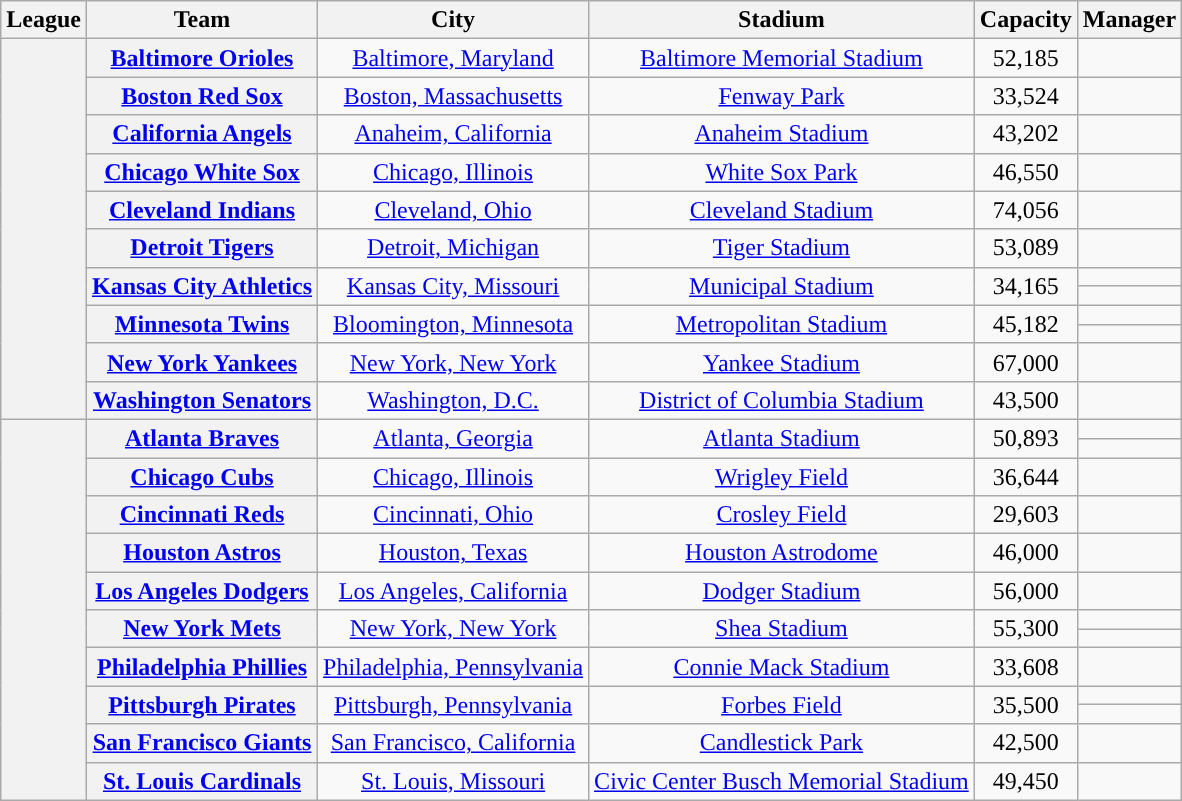<table class="wikitable sortable plainrowheaders" style="text-align:center;">
<tr>
<th scope="col">League</th>
<th scope="col">Team</th>
<th scope="col">City</th>
<th scope="col">Stadium</th>
<th scope="col">Capacity</th>
<th scope="col">Manager</th>
</tr>
<tr>
<th rowspan="12"></th>
<th scope="row"><a href='#'>Baltimore Orioles</a></th>
<td><a href='#'>Baltimore, Maryland</a></td>
<td><a href='#'>Baltimore Memorial Stadium</a></td>
<td>52,185</td>
<td></td>
</tr>
<tr>
<th scope="row"><a href='#'>Boston Red Sox</a></th>
<td><a href='#'>Boston, Massachusetts</a></td>
<td><a href='#'>Fenway Park</a></td>
<td>33,524</td>
<td></td>
</tr>
<tr>
<th scope="row"><a href='#'>California Angels</a></th>
<td><a href='#'>Anaheim, California</a></td>
<td><a href='#'>Anaheim Stadium</a></td>
<td>43,202</td>
<td></td>
</tr>
<tr>
<th scope="row"><a href='#'>Chicago White Sox</a></th>
<td><a href='#'>Chicago, Illinois</a></td>
<td><a href='#'>White Sox Park</a></td>
<td>46,550</td>
<td></td>
</tr>
<tr>
<th scope="row"><a href='#'>Cleveland Indians</a></th>
<td><a href='#'>Cleveland, Ohio</a></td>
<td><a href='#'>Cleveland Stadium</a></td>
<td>74,056</td>
<td></td>
</tr>
<tr>
<th scope="row"><a href='#'>Detroit Tigers</a></th>
<td><a href='#'>Detroit, Michigan</a></td>
<td><a href='#'>Tiger Stadium</a></td>
<td>53,089</td>
<td></td>
</tr>
<tr>
<th rowspan="2" scope="row"><a href='#'>Kansas City Athletics</a></th>
<td rowspan="2"><a href='#'>Kansas City, Missouri</a></td>
<td rowspan="2"><a href='#'>Municipal Stadium</a></td>
<td rowspan="2">34,165</td>
<td></td>
</tr>
<tr>
<td></td>
</tr>
<tr>
<th rowspan="2" scope="row"><a href='#'>Minnesota Twins</a></th>
<td rowspan="2"><a href='#'>Bloomington, Minnesota</a></td>
<td rowspan="2"><a href='#'>Metropolitan Stadium</a></td>
<td rowspan="2">45,182</td>
<td></td>
</tr>
<tr>
<td></td>
</tr>
<tr>
<th scope="row"><a href='#'>New York Yankees</a></th>
<td><a href='#'>New York, New York</a></td>
<td><a href='#'>Yankee Stadium</a></td>
<td>67,000</td>
<td></td>
</tr>
<tr>
<th scope="row"><a href='#'>Washington Senators</a></th>
<td><a href='#'>Washington, D.C.</a></td>
<td><a href='#'>District of Columbia Stadium</a></td>
<td>43,500</td>
<td></td>
</tr>
<tr>
<th rowspan="13"></th>
<th rowspan="2" scope="row"><a href='#'>Atlanta Braves</a></th>
<td rowspan="2"><a href='#'>Atlanta, Georgia</a></td>
<td rowspan="2"><a href='#'>Atlanta Stadium</a></td>
<td rowspan="2">50,893</td>
<td></td>
</tr>
<tr>
<td></td>
</tr>
<tr>
<th scope="row"><a href='#'>Chicago Cubs</a></th>
<td><a href='#'>Chicago, Illinois</a></td>
<td><a href='#'>Wrigley Field</a></td>
<td>36,644</td>
<td></td>
</tr>
<tr>
<th scope="row"><a href='#'>Cincinnati Reds</a></th>
<td><a href='#'>Cincinnati, Ohio</a></td>
<td><a href='#'>Crosley Field</a></td>
<td>29,603</td>
<td></td>
</tr>
<tr>
<th scope="row"><a href='#'>Houston Astros</a></th>
<td><a href='#'>Houston, Texas</a></td>
<td><a href='#'>Houston Astrodome</a></td>
<td>46,000</td>
<td></td>
</tr>
<tr>
<th scope="row"><a href='#'>Los Angeles Dodgers</a></th>
<td><a href='#'>Los Angeles, California</a></td>
<td><a href='#'>Dodger Stadium</a></td>
<td>56,000</td>
<td></td>
</tr>
<tr>
<th rowspan="2" scope="row"><a href='#'>New York Mets</a></th>
<td rowspan="2"><a href='#'>New York, New York</a></td>
<td rowspan="2"><a href='#'>Shea Stadium</a></td>
<td rowspan="2">55,300</td>
<td></td>
</tr>
<tr>
<td></td>
</tr>
<tr>
<th scope="row"><a href='#'>Philadelphia Phillies</a></th>
<td><a href='#'>Philadelphia, Pennsylvania</a></td>
<td><a href='#'>Connie Mack Stadium</a></td>
<td>33,608</td>
<td></td>
</tr>
<tr>
<th rowspan="2" scope="row"><a href='#'>Pittsburgh Pirates</a></th>
<td rowspan="2"><a href='#'>Pittsburgh, Pennsylvania</a></td>
<td rowspan="2"><a href='#'>Forbes Field</a></td>
<td rowspan="2">35,500</td>
<td></td>
</tr>
<tr>
<td></td>
</tr>
<tr>
<th scope="row"><a href='#'>San Francisco Giants</a></th>
<td><a href='#'>San Francisco, California</a></td>
<td><a href='#'>Candlestick Park</a></td>
<td>42,500</td>
<td></td>
</tr>
<tr>
<th scope="row"><a href='#'>St. Louis Cardinals</a></th>
<td><a href='#'>St. Louis, Missouri</a></td>
<td><a href='#'>Civic Center Busch Memorial Stadium</a></td>
<td>49,450</td>
<td></td>
</tr>
</table>
